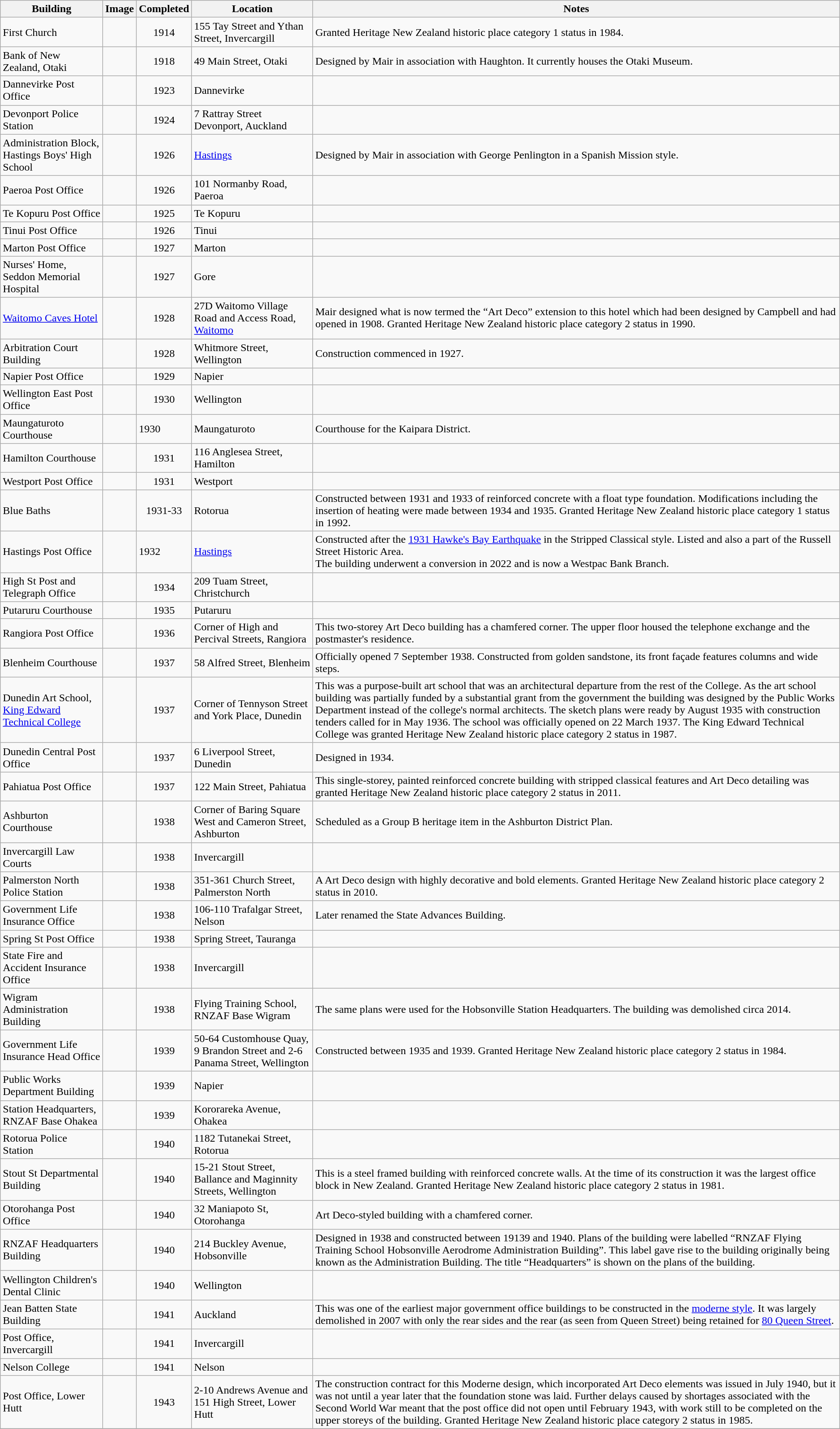<table class="wikitable">
<tr a>
<th>Building</th>
<th>Image</th>
<th>Completed</th>
<th>Location</th>
<th>Notes</th>
</tr>
<tr>
<td>First Church</td>
<td></td>
<td align=center>1914</td>
<td>155 Tay Street and Ythan Street, Invercargill</td>
<td>Granted Heritage New Zealand historic place category 1 status in 1984.</td>
</tr>
<tr>
<td>Bank of New Zealand, Otaki</td>
<td></td>
<td align=center>1918</td>
<td>49 Main Street, Otaki</td>
<td>Designed by Mair in association with Haughton. It currently houses the Otaki Museum.</td>
</tr>
<tr>
<td>Dannevirke Post Office</td>
<td></td>
<td align=center>1923</td>
<td>Dannevirke</td>
<td></td>
</tr>
<tr>
<td>Devonport Police Station</td>
<td></td>
<td align=center>1924</td>
<td>7 Rattray Street Devonport, Auckland</td>
<td></td>
</tr>
<tr>
<td>Administration Block, Hastings Boys' High School</td>
<td></td>
<td align="center">1926</td>
<td><a href='#'>Hastings</a></td>
<td>Designed by Mair in association with George Penlington in a Spanish Mission style.</td>
</tr>
<tr>
<td>Paeroa Post Office</td>
<td></td>
<td align=center>1926</td>
<td>101 Normanby Road, Paeroa</td>
<td></td>
</tr>
<tr>
<td>Te Kopuru Post Office</td>
<td></td>
<td align=center>1925</td>
<td>Te Kopuru</td>
<td></td>
</tr>
<tr>
<td>Tinui Post Office</td>
<td></td>
<td align=center>1926</td>
<td>Tinui</td>
<td></td>
</tr>
<tr>
<td>Marton Post Office</td>
<td></td>
<td align=center>1927</td>
<td>Marton</td>
<td></td>
</tr>
<tr>
<td>Nurses' Home, Seddon Memorial Hospital</td>
<td></td>
<td align=center>1927</td>
<td>Gore</td>
<td></td>
</tr>
<tr>
<td><a href='#'>Waitomo Caves Hotel</a></td>
<td></td>
<td align=center>1928</td>
<td>27D Waitomo Village Road and Access Road, <a href='#'>Waitomo</a></td>
<td>Mair designed  what is now termed the “Art Deco” extension to this hotel which had been designed by Campbell and had opened in 1908. Granted Heritage New Zealand historic place category 2 status in 1990.</td>
</tr>
<tr>
<td>Arbitration Court Building</td>
<td></td>
<td align=center>1928</td>
<td>Whitmore Street, Wellington</td>
<td>Construction commenced in 1927.</td>
</tr>
<tr>
<td>Napier Post Office</td>
<td></td>
<td align=center>1929</td>
<td>Napier</td>
<td></td>
</tr>
<tr>
<td>Wellington East Post Office </td>
<td></td>
<td align=center>1930</td>
<td>Wellington</td>
<td></td>
</tr>
<tr>
<td>Maungaturoto Courthouse</td>
<td></td>
<td>1930</td>
<td>Maungaturoto</td>
<td>Courthouse for the Kaipara District.</td>
</tr>
<tr>
<td>Hamilton Courthouse</td>
<td></td>
<td align=center>1931</td>
<td>116 Anglesea Street, Hamilton</td>
<td></td>
</tr>
<tr>
<td>Westport Post Office</td>
<td></td>
<td align=center>1931</td>
<td>Westport</td>
<td></td>
</tr>
<tr>
<td>Blue Baths</td>
<td></td>
<td align=center>1931-33</td>
<td>Rotorua</td>
<td>Constructed between 1931 and 1933 of reinforced concrete with a float type foundation. Modifications including the insertion of heating were made between 1934 and 1935. Granted Heritage New Zealand historic place category 1 status in 1992.</td>
</tr>
<tr>
<td>Hastings Post Office</td>
<td></td>
<td>1932</td>
<td><a href='#'>Hastings</a></td>
<td>Constructed after the <a href='#'>1931 Hawke's Bay Earthquake</a> in the Stripped Classical style.   Listed and also a part of the Russell Street Historic Area.<br>The building underwent a conversion in 2022 and is now a Westpac Bank Branch.</td>
</tr>
<tr>
<td>High St Post and Telegraph Office</td>
<td></td>
<td align=center>1934</td>
<td>209 Tuam Street, Christchurch</td>
<td></td>
</tr>
<tr>
<td>Putaruru Courthouse</td>
<td></td>
<td align=center>1935</td>
<td>Putaruru</td>
<td></td>
</tr>
<tr>
<td>Rangiora Post Office</td>
<td></td>
<td align=center>1936</td>
<td>Corner of High and Percival Streets, Rangiora</td>
<td>This two-storey Art Deco building  has a chamfered corner. The upper floor housed the telephone exchange and the postmaster's residence.</td>
</tr>
<tr>
<td>Blenheim Courthouse</td>
<td></td>
<td align=center>1937</td>
<td>58 Alfred Street, Blenheim</td>
<td>Officially opened 7 September 1938. Constructed from golden sandstone, its front façade features columns and wide steps.</td>
</tr>
<tr>
<td>Dunedin Art School, <a href='#'>King Edward Technical College</a></td>
<td></td>
<td align=center>1937</td>
<td>Corner of Tennyson Street and York Place, Dunedin</td>
<td>This was a purpose-built art school that was an architectural departure from the rest of the College. As the art school building was partially funded by a substantial grant from the government the building was designed by the Public Works Department instead of the college's normal architects. The sketch plans were ready by August 1935 with construction tenders called for in May 1936. The school was officially opened on 22 March 1937. The King Edward Technical College was granted Heritage New Zealand historic place category 2 status in 1987.</td>
</tr>
<tr>
<td>Dunedin Central Post Office</td>
<td></td>
<td align=center>1937</td>
<td>6 Liverpool Street, Dunedin</td>
<td>Designed in 1934.</td>
</tr>
<tr>
<td>Pahiatua Post Office</td>
<td></td>
<td align=center>1937</td>
<td>122 Main Street, Pahiatua</td>
<td>This single-storey, painted reinforced concrete building  with stripped classical features and Art Deco detailing was granted Heritage New Zealand historic place category 2 status in 2011.</td>
</tr>
<tr>
<td>Ashburton Courthouse</td>
<td></td>
<td align=center>1938</td>
<td>Corner of Baring Square West and Cameron Street, Ashburton</td>
<td>Scheduled as a Group B heritage item in the Ashburton District Plan.</td>
</tr>
<tr>
<td>Invercargill Law Courts</td>
<td></td>
<td align=center>1938</td>
<td>Invercargill</td>
<td></td>
</tr>
<tr>
<td>Palmerston North Police Station</td>
<td></td>
<td align=center>1938</td>
<td>351-361 Church Street, Palmerston North</td>
<td>A Art Deco design with highly decorative and bold elements. Granted Heritage New Zealand historic place category 2 status in 2010.</td>
</tr>
<tr>
<td>Government Life Insurance Office</td>
<td></td>
<td align=center>1938</td>
<td>106-110 Trafalgar Street, Nelson</td>
<td>Later renamed the  State Advances Building.</td>
</tr>
<tr>
<td>Spring St Post Office</td>
<td></td>
<td align=center>1938</td>
<td>Spring Street, Tauranga</td>
<td></td>
</tr>
<tr>
<td>State Fire and Accident Insurance Office</td>
<td></td>
<td align=center>1938</td>
<td>Invercargill</td>
<td></td>
</tr>
<tr>
<td>Wigram Administration Building</td>
<td></td>
<td align=center>1938</td>
<td>Flying Training School, RNZAF Base Wigram</td>
<td>The same plans were used for the Hobsonville Station Headquarters. The building was demolished circa 2014.</td>
</tr>
<tr>
<td>Government Life Insurance Head Office</td>
<td></td>
<td align=center>1939</td>
<td>50-64 Customhouse Quay, 9 Brandon Street and 2-6 Panama Street, Wellington</td>
<td>Constructed between 1935 and 1939. Granted Heritage New Zealand historic place category 2 status in 1984.</td>
</tr>
<tr>
<td>Public Works Department Building</td>
<td></td>
<td align=center>1939</td>
<td>Napier</td>
<td></td>
</tr>
<tr>
<td>Station Headquarters, RNZAF Base Ohakea</td>
<td></td>
<td align=center>1939</td>
<td>Kororareka Avenue, Ohakea</td>
<td></td>
</tr>
<tr>
<td>Rotorua Police Station</td>
<td></td>
<td align=center>1940</td>
<td>1182 Tutanekai Street, Rotorua</td>
<td></td>
</tr>
<tr>
<td>Stout St Departmental Building</td>
<td></td>
<td align=center>1940</td>
<td>15-21 Stout Street, Ballance and Maginnity Streets, Wellington</td>
<td>This is a steel framed building with reinforced concrete walls. At the time of its construction it was the largest office block in New Zealand. Granted Heritage New Zealand historic place category 2 status in 1981.</td>
</tr>
<tr>
<td>Otorohanga Post Office</td>
<td></td>
<td align=center>1940</td>
<td>32 Maniapoto St, Otorohanga</td>
<td>Art Deco-styled building with a chamfered corner.</td>
</tr>
<tr>
<td>RNZAF Headquarters Building</td>
<td></td>
<td align=center>1940</td>
<td>214 Buckley Avenue, Hobsonville</td>
<td>Designed in 1938 and constructed between 19139 and 1940. Plans of the building were labelled “RNZAF Flying Training School Hobsonville Aerodrome Administration Building”. This label gave rise to the building originally being known as the Administration Building. The title “Headquarters” is shown on the plans of the building.</td>
</tr>
<tr>
<td>Wellington Children's Dental Clinic</td>
<td></td>
<td align=center>1940</td>
<td>Wellington</td>
<td></td>
</tr>
<tr>
<td>Jean Batten State Building</td>
<td></td>
<td align=center>1941</td>
<td>Auckland</td>
<td>This was one of the earliest major government office buildings to be constructed in the <a href='#'> moderne style</a>. It was largely demolished in 2007 with only the rear sides and the rear (as seen from Queen Street) being retained for <a href='#'>80 Queen Street</a>.</td>
</tr>
<tr>
<td>Post Office, Invercargill</td>
<td></td>
<td align=center>1941</td>
<td>Invercargill</td>
<td></td>
</tr>
<tr>
<td>Nelson College</td>
<td></td>
<td align=center>1941</td>
<td>Nelson</td>
<td></td>
</tr>
<tr>
<td>Post Office, Lower Hutt</td>
<td></td>
<td align=center>1943</td>
<td>2-10 Andrews Avenue and 151 High Street, Lower Hutt</td>
<td>The construction contract for this Moderne design, which incorporated Art Deco elements was issued in July 1940, but it was not until a year later that the foundation stone was laid. Further delays caused by shortages associated with the Second World War meant that the post office did not open until February 1943, with work still to be completed on the upper storeys of the building. Granted Heritage New Zealand historic place category 2 status in 1985.</td>
</tr>
<tr>
</tr>
</table>
